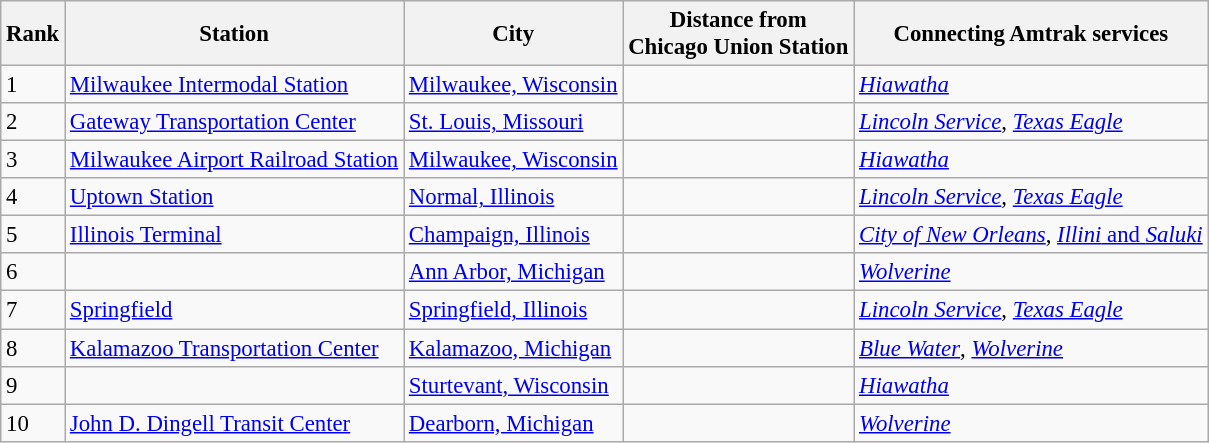<table class="wikitable " style="font-size: 95%">
<tr>
<th>Rank</th>
<th>Station</th>
<th>City</th>
<th>Distance from<br>Chicago Union Station</th>
<th>Connecting Amtrak services</th>
</tr>
<tr>
<td>1</td>
<td><a href='#'>Milwaukee Intermodal Station</a></td>
<td><a href='#'>Milwaukee, Wisconsin</a></td>
<td></td>
<td><em><a href='#'>Hiawatha</a></em></td>
</tr>
<tr>
<td>2</td>
<td><a href='#'>Gateway Transportation Center</a></td>
<td><a href='#'>St. Louis, Missouri</a></td>
<td></td>
<td><em><a href='#'>Lincoln Service</a></em>, <em><a href='#'>Texas Eagle</a></em></td>
</tr>
<tr>
<td>3</td>
<td><a href='#'>Milwaukee Airport Railroad Station</a></td>
<td><a href='#'>Milwaukee, Wisconsin</a></td>
<td></td>
<td><em><a href='#'>Hiawatha</a></em></td>
</tr>
<tr>
<td>4</td>
<td><a href='#'>Uptown Station</a></td>
<td><a href='#'>Normal, Illinois</a></td>
<td></td>
<td><em><a href='#'>Lincoln Service</a></em>, <em><a href='#'>Texas Eagle</a></em></td>
</tr>
<tr>
<td>5</td>
<td><a href='#'>Illinois Terminal</a></td>
<td><a href='#'>Champaign, Illinois</a></td>
<td></td>
<td><em><a href='#'>City of New Orleans</a></em>, <a href='#'><em>Illini</em> and <em>Saluki</em></a></td>
</tr>
<tr>
<td>6</td>
<td></td>
<td><a href='#'>Ann Arbor, Michigan</a></td>
<td></td>
<td><em><a href='#'>Wolverine</a></em></td>
</tr>
<tr>
<td>7</td>
<td><a href='#'>Springfield</a></td>
<td><a href='#'>Springfield, Illinois</a></td>
<td></td>
<td><em><a href='#'>Lincoln Service</a></em>, <em><a href='#'>Texas Eagle</a></em></td>
</tr>
<tr>
<td>8</td>
<td><a href='#'>Kalamazoo Transportation Center</a></td>
<td><a href='#'>Kalamazoo, Michigan</a></td>
<td></td>
<td><em><a href='#'>Blue Water</a></em>, <em><a href='#'>Wolverine</a></em></td>
</tr>
<tr>
<td>9</td>
<td></td>
<td><a href='#'>Sturtevant, Wisconsin</a></td>
<td></td>
<td><em><a href='#'>Hiawatha</a></em></td>
</tr>
<tr>
<td>10</td>
<td><a href='#'>John D. Dingell Transit Center</a></td>
<td><a href='#'>Dearborn, Michigan</a></td>
<td></td>
<td><em><a href='#'>Wolverine</a></em></td>
</tr>
</table>
